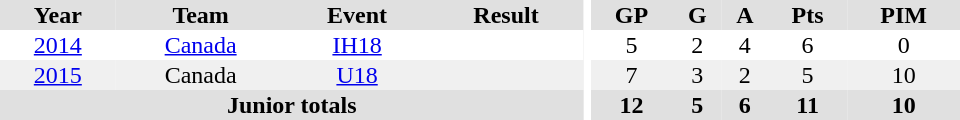<table border="0" cellpadding="1" cellspacing="0" ID="Table3" style="text-align:center; width:40em">
<tr ALIGN="center" bgcolor="#e0e0e0">
<th>Year</th>
<th>Team</th>
<th>Event</th>
<th>Result</th>
<th rowspan="99" bgcolor="#ffffff"></th>
<th>GP</th>
<th>G</th>
<th>A</th>
<th>Pts</th>
<th>PIM</th>
</tr>
<tr>
<td><a href='#'>2014</a></td>
<td><a href='#'>Canada</a></td>
<td><a href='#'>IH18</a></td>
<td></td>
<td>5</td>
<td>2</td>
<td>4</td>
<td>6</td>
<td>0</td>
</tr>
<tr bgcolor="#f0f0f0">
<td><a href='#'>2015</a></td>
<td>Canada</td>
<td><a href='#'>U18</a></td>
<td></td>
<td>7</td>
<td>3</td>
<td>2</td>
<td>5</td>
<td>10</td>
</tr>
<tr bgcolor="#e0e0e0">
<th colspan="4">Junior totals</th>
<th>12</th>
<th>5</th>
<th>6</th>
<th>11</th>
<th>10</th>
</tr>
</table>
